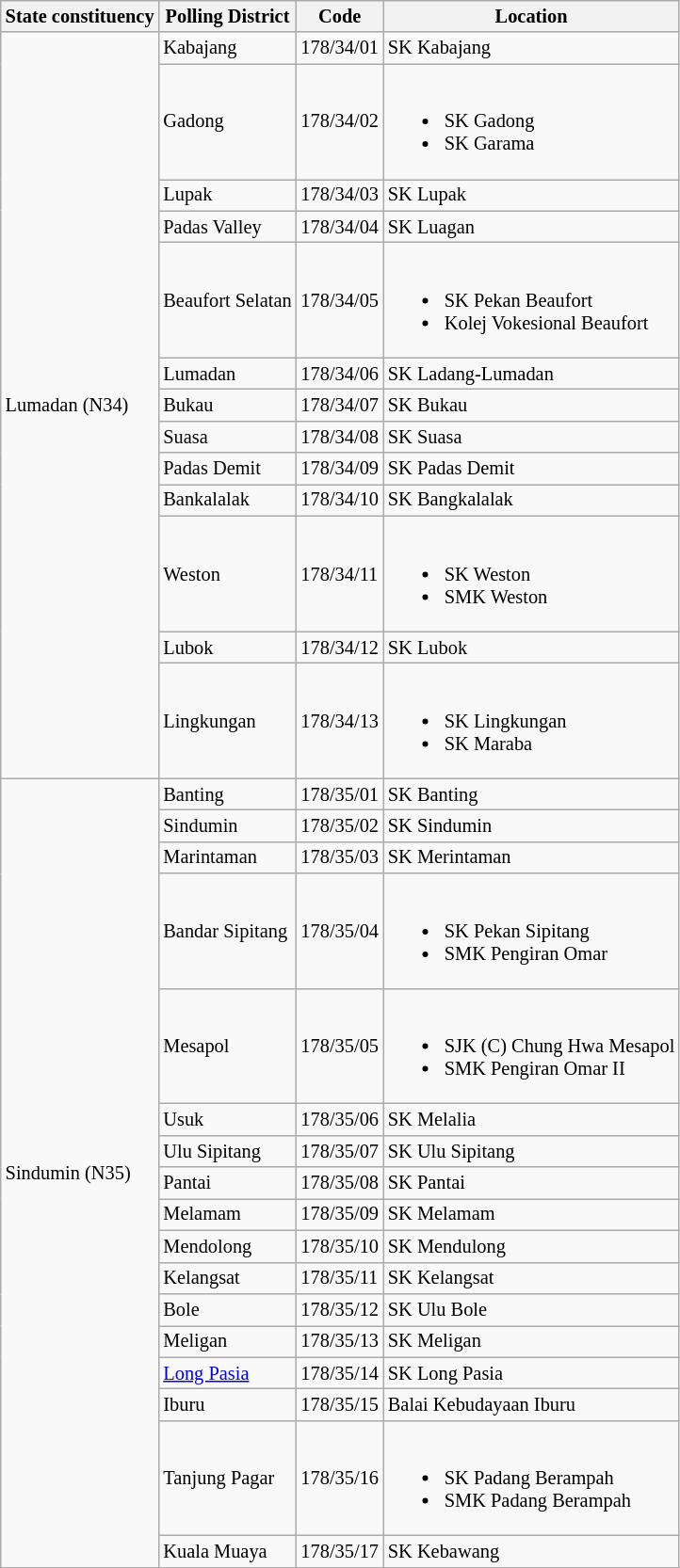<table class="wikitable sortable mw-collapsible" style="white-space:nowrap;font-size:85%">
<tr>
<th>State constituency</th>
<th>Polling District</th>
<th>Code</th>
<th>Location</th>
</tr>
<tr>
<td rowspan="13">Lumadan (N34)</td>
<td>Kabajang</td>
<td>178/34/01</td>
<td>SK Kabajang</td>
</tr>
<tr>
<td>Gadong</td>
<td>178/34/02</td>
<td><br><ul><li>SK Gadong</li><li>SK Garama</li></ul></td>
</tr>
<tr>
<td>Lupak</td>
<td>178/34/03</td>
<td>SK Lupak</td>
</tr>
<tr>
<td>Padas Valley</td>
<td>178/34/04</td>
<td>SK Luagan</td>
</tr>
<tr>
<td>Beaufort Selatan</td>
<td>178/34/05</td>
<td><br><ul><li>SK Pekan Beaufort</li><li>Kolej Vokesional Beaufort</li></ul></td>
</tr>
<tr>
<td>Lumadan</td>
<td>178/34/06</td>
<td>SK Ladang-Lumadan</td>
</tr>
<tr>
<td>Bukau</td>
<td>178/34/07</td>
<td>SK Bukau</td>
</tr>
<tr>
<td>Suasa</td>
<td>178/34/08</td>
<td>SK Suasa</td>
</tr>
<tr>
<td>Padas Demit</td>
<td>178/34/09</td>
<td>SK Padas Demit</td>
</tr>
<tr>
<td>Bankalalak</td>
<td>178/34/10</td>
<td>SK Bangkalalak</td>
</tr>
<tr>
<td>Weston</td>
<td>178/34/11</td>
<td><br><ul><li>SK Weston</li><li>SMK Weston</li></ul></td>
</tr>
<tr>
<td>Lubok</td>
<td>178/34/12</td>
<td>SK Lubok</td>
</tr>
<tr>
<td>Lingkungan</td>
<td>178/34/13</td>
<td><br><ul><li>SK Lingkungan</li><li>SK Maraba</li></ul></td>
</tr>
<tr>
<td rowspan="17">Sindumin (N35)</td>
<td>Banting</td>
<td>178/35/01</td>
<td>SK Banting</td>
</tr>
<tr>
<td>Sindumin</td>
<td>178/35/02</td>
<td>SK Sindumin</td>
</tr>
<tr>
<td>Marintaman</td>
<td>178/35/03</td>
<td>SK Merintaman</td>
</tr>
<tr>
<td>Bandar Sipitang</td>
<td>178/35/04</td>
<td><br><ul><li>SK Pekan Sipitang</li><li>SMK Pengiran Omar</li></ul></td>
</tr>
<tr>
<td>Mesapol</td>
<td>178/35/05</td>
<td><br><ul><li>SJK (C) Chung Hwa Mesapol</li><li>SMK Pengiran Omar II</li></ul></td>
</tr>
<tr>
<td>Usuk</td>
<td>178/35/06</td>
<td>SK Melalia</td>
</tr>
<tr>
<td>Ulu Sipitang</td>
<td>178/35/07</td>
<td>SK Ulu Sipitang</td>
</tr>
<tr>
<td>Pantai</td>
<td>178/35/08</td>
<td>SK Pantai</td>
</tr>
<tr>
<td>Melamam</td>
<td>178/35/09</td>
<td>SK Melamam</td>
</tr>
<tr>
<td>Mendolong</td>
<td>178/35/10</td>
<td>SK Mendulong</td>
</tr>
<tr>
<td>Kelangsat</td>
<td>178/35/11</td>
<td>SK Kelangsat</td>
</tr>
<tr>
<td>Bole</td>
<td>178/35/12</td>
<td>SK Ulu Bole</td>
</tr>
<tr>
<td>Meligan</td>
<td>178/35/13</td>
<td>SK Meligan</td>
</tr>
<tr>
<td><a href='#'>Long Pasia</a></td>
<td>178/35/14</td>
<td>SK Long Pasia</td>
</tr>
<tr>
<td>Iburu</td>
<td>178/35/15</td>
<td>Balai Kebudayaan Iburu</td>
</tr>
<tr>
<td>Tanjung Pagar</td>
<td>178/35/16</td>
<td><br><ul><li>SK Padang Berampah</li><li>SMK Padang Berampah</li></ul></td>
</tr>
<tr>
<td>Kuala Muaya</td>
<td>178/35/17</td>
<td>SK Kebawang</td>
</tr>
</table>
